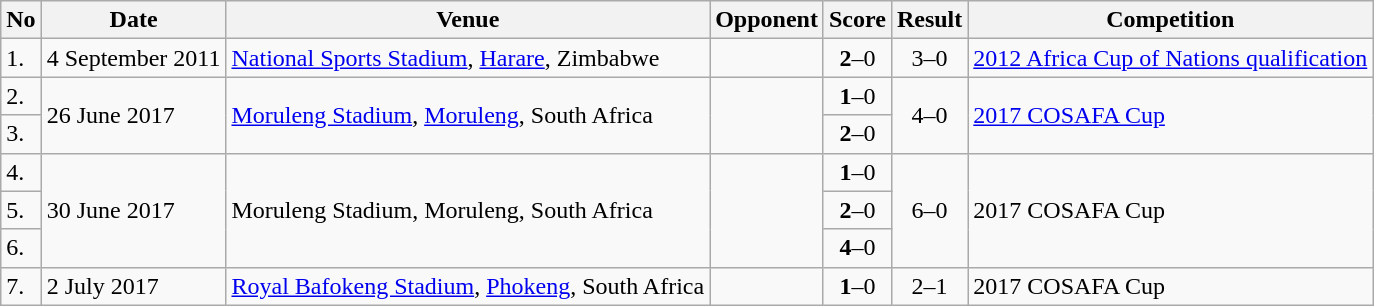<table class="wikitable">
<tr>
<th>No</th>
<th>Date</th>
<th>Venue</th>
<th>Opponent</th>
<th>Score</th>
<th>Result</th>
<th>Competition</th>
</tr>
<tr>
<td>1.</td>
<td>4 September 2011</td>
<td><a href='#'>National Sports Stadium</a>, <a href='#'>Harare</a>, Zimbabwe</td>
<td></td>
<td align=center><strong>2</strong>–0</td>
<td align=center>3–0</td>
<td><a href='#'>2012 Africa Cup of Nations qualification</a></td>
</tr>
<tr>
<td>2.</td>
<td rowspan="2">26 June 2017</td>
<td rowspan="2"><a href='#'>Moruleng Stadium</a>, <a href='#'>Moruleng</a>, South Africa</td>
<td rowspan="2"></td>
<td align=center><strong>1</strong>–0</td>
<td rowspan="2" style="text-align:center">4–0</td>
<td rowspan="2"><a href='#'>2017 COSAFA Cup</a></td>
</tr>
<tr>
<td>3.</td>
<td align=center><strong>2</strong>–0</td>
</tr>
<tr>
<td>4.</td>
<td rowspan="3">30 June 2017</td>
<td rowspan="3">Moruleng Stadium, Moruleng, South Africa</td>
<td rowspan="3"></td>
<td align=center><strong>1</strong>–0</td>
<td rowspan="3" style="text-align:center">6–0</td>
<td rowspan="3">2017 COSAFA Cup</td>
</tr>
<tr>
<td>5.</td>
<td align=center><strong>2</strong>–0</td>
</tr>
<tr>
<td>6.</td>
<td align="center"><strong>4</strong>–0</td>
</tr>
<tr>
<td>7.</td>
<td>2 July 2017</td>
<td><a href='#'>Royal Bafokeng Stadium</a>, <a href='#'>Phokeng</a>, South Africa</td>
<td></td>
<td align=center><strong>1</strong>–0</td>
<td align=center>2–1</td>
<td>2017 COSAFA Cup</td>
</tr>
</table>
